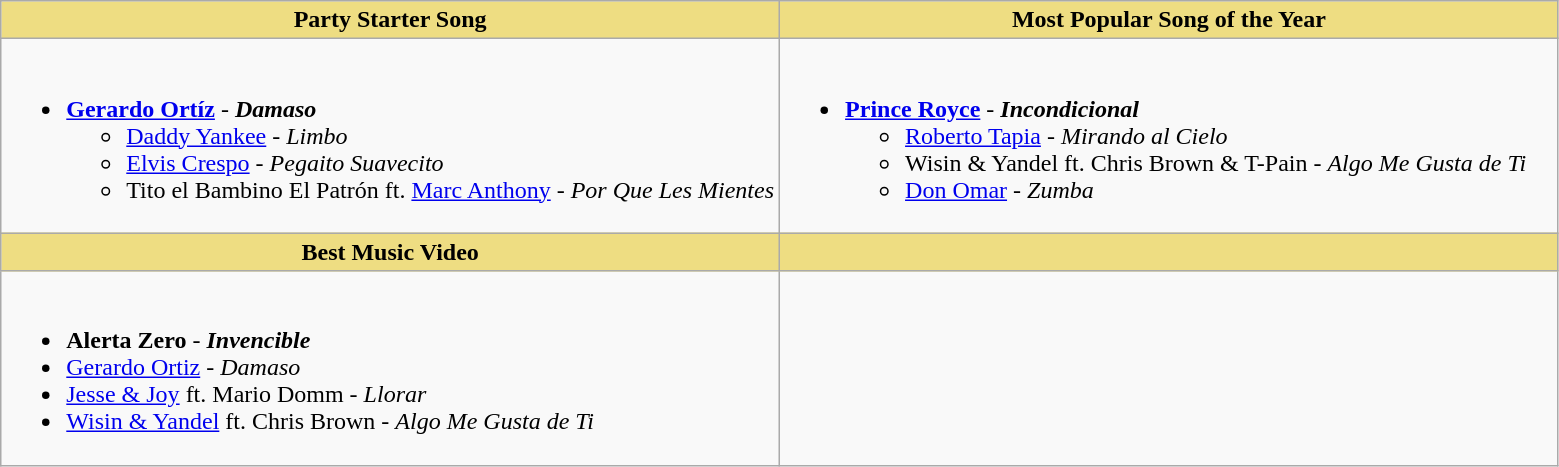<table class=wikitable>
<tr>
<th style="background:#EEDD82; width:50%">Party Starter Song</th>
<th style="background:#EEDD82; width:50%">Most Popular Song of the Year</th>
</tr>
<tr>
<td valign="top"><br><ul><li><strong><a href='#'>Gerardo Ortíz</a></strong> - <strong><em>Damaso</em></strong><ul><li><a href='#'>Daddy Yankee</a> - <em>Limbo</em></li><li><a href='#'>Elvis Crespo</a> - <em>Pegaito Suavecito</em></li><li>Tito el Bambino El Patrón ft. <a href='#'>Marc Anthony</a> - <em>Por Que Les Mientes</em></li></ul></li></ul></td>
<td valign="top"><br><ul><li><strong><a href='#'>Prince Royce</a></strong> - <strong><em>Incondicional</em></strong><ul><li><a href='#'>Roberto Tapia</a> - <em>Mirando al Cielo</em></li><li>Wisin & Yandel ft. Chris Brown & T-Pain - <em>Algo Me Gusta de Ti</em></li><li><a href='#'>Don Omar</a> - <em>Zumba</em></li></ul></li></ul></td>
</tr>
<tr>
<th style="background:#EEDD82; width:50%">Best Music Video</th>
<th style="background:#EEDD82; width:50%"></th>
</tr>
<tr>
<td valign="top"><br><ul><li><strong>Alerta Zero</strong> - <strong><em>Invencible</em></strong></li><li><a href='#'>Gerardo Ortiz</a> - <em>Damaso</em></li><li><a href='#'>Jesse & Joy</a> ft. Mario Domm - <em>Llorar</em></li><li><a href='#'>Wisin & Yandel</a> ft. Chris Brown - <em>Algo Me Gusta de Ti</em></li></ul></td>
</tr>
</table>
